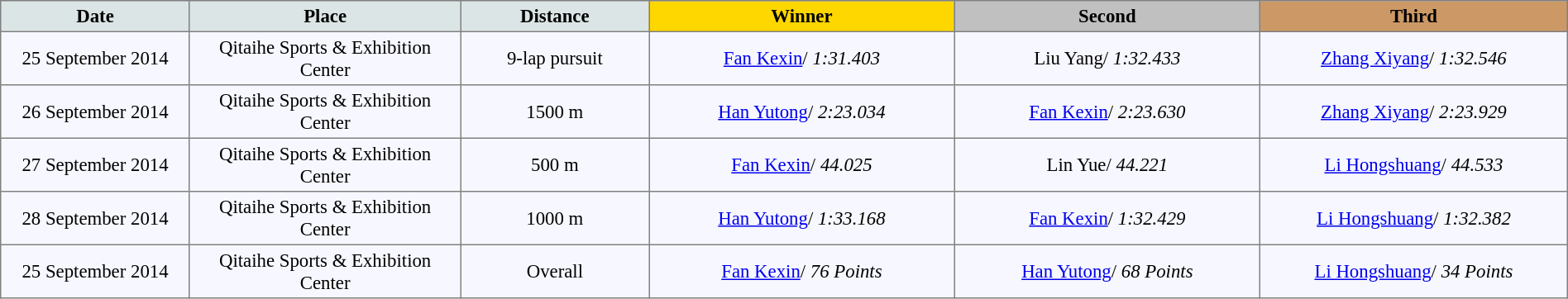<table bgcolor="#f7f8ff" cellpadding="3" cellspacing="0" border="1" style="font-size: 95%; border: gray solid 1px; border-collapse: collapse;">
<tr bgcolor="#CCCCCC">
<td align="center" bgcolor="#DCE5E5" width="150"><strong>Date</strong></td>
<td align="center" bgcolor="#DCE5E5" width="220"><strong>Place</strong></td>
<td align="center" bgcolor="#DCE5E5" width="150"><strong>Distance</strong></td>
<td align="center" bgcolor="gold" width="250"><strong>Winner</strong></td>
<td align="center" bgcolor="silver" width="250"><strong>Second</strong></td>
<td align="center" bgcolor="CC9966" width="250"><strong>Third</strong></td>
</tr>
<tr align="left">
<td align="center">25 September 2014</td>
<td align="center">Qitaihe Sports & Exhibition Center</td>
<td align="center">9-lap pursuit</td>
<td align="center"><a href='#'>Fan Kexin</a>/ <em>1:31.403</em></td>
<td align="center">Liu Yang/ <em>1:32.433</em></td>
<td align="center"><a href='#'>Zhang Xiyang</a>/ <em>1:32.546</em></td>
</tr>
<tr align="left">
<td align="center">26 September 2014</td>
<td align="center">Qitaihe Sports & Exhibition Center</td>
<td align="center">1500 m</td>
<td align="center"><a href='#'>Han Yutong</a>/ <em>2:23.034</em></td>
<td align="center"><a href='#'>Fan Kexin</a>/ <em>2:23.630</em></td>
<td align="center"><a href='#'>Zhang Xiyang</a>/ <em>2:23.929</em></td>
</tr>
<tr align="left">
<td align="center">27 September 2014</td>
<td align="center">Qitaihe Sports & Exhibition Center</td>
<td align="center">500 m</td>
<td align="center"><a href='#'>Fan Kexin</a>/ <em>44.025</em></td>
<td align="center">Lin Yue/ <em>44.221</em></td>
<td align="center"><a href='#'>Li Hongshuang</a>/ <em>44.533</em></td>
</tr>
<tr align="left">
<td align="center">28 September 2014</td>
<td align="center">Qitaihe Sports & Exhibition Center</td>
<td align="center">1000 m</td>
<td align="center"><a href='#'>Han Yutong</a>/ <em>1:33.168</em></td>
<td align="center"><a href='#'>Fan Kexin</a>/ <em>1:32.429</em></td>
<td align="center"><a href='#'>Li Hongshuang</a>/ <em>1:32.382</em></td>
</tr>
<tr align="left">
<td align="center">25 September 2014</td>
<td align="center">Qitaihe Sports & Exhibition Center</td>
<td align="center">Overall</td>
<td align="center"><a href='#'>Fan Kexin</a>/ <em>76 Points</em></td>
<td align="center"><a href='#'>Han Yutong</a>/ <em>68 Points</em></td>
<td align="center"><a href='#'>Li Hongshuang</a>/ <em>34 Points</em></td>
</tr>
</table>
